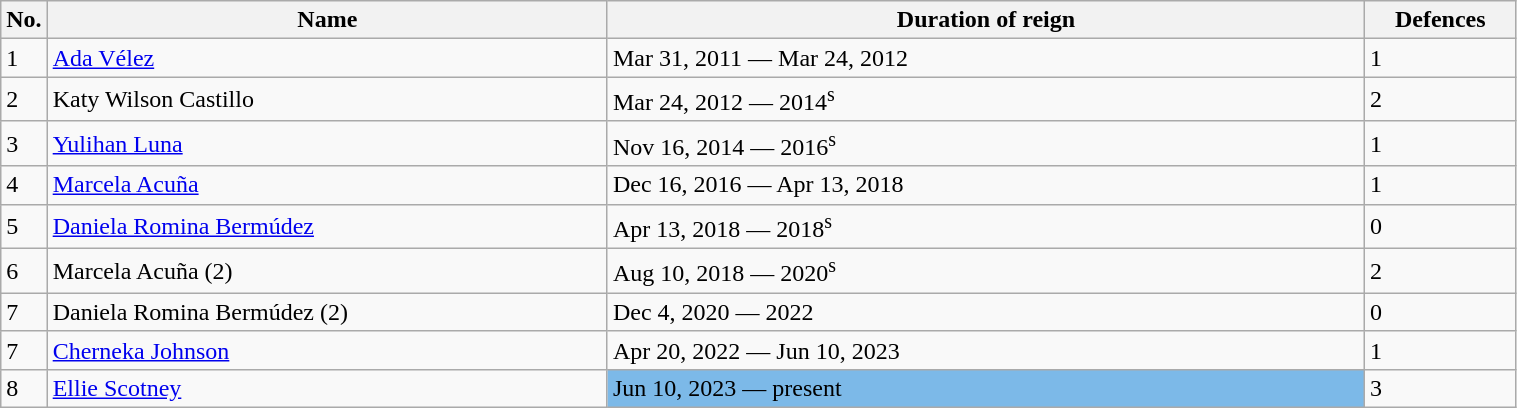<table class="wikitable" width=80%>
<tr>
<th width=3%>No.</th>
<th width=37%>Name</th>
<th width=50%>Duration of reign</th>
<th width=10%>Defences</th>
</tr>
<tr>
<td>1</td>
<td align=left> <a href='#'>Ada Vélez</a></td>
<td>Mar 31, 2011 — Mar 24, 2012</td>
<td>1</td>
</tr>
<tr>
<td>2</td>
<td align=left> Katy Wilson Castillo</td>
<td>Mar 24, 2012 — 2014<sup>s</sup></td>
<td>2</td>
</tr>
<tr>
<td>3</td>
<td align=left> <a href='#'>Yulihan Luna</a></td>
<td>Nov 16, 2014 — 2016<sup>s</sup></td>
<td>1</td>
</tr>
<tr>
<td>4</td>
<td align=left> <a href='#'>Marcela Acuña</a></td>
<td>Dec 16, 2016 — Apr 13, 2018</td>
<td>1</td>
</tr>
<tr>
<td>5</td>
<td align=left> <a href='#'>Daniela Romina Bermúdez</a></td>
<td>Apr 13, 2018 — 2018<sup>s</sup></td>
<td>0</td>
</tr>
<tr>
<td>6</td>
<td align=left> Marcela Acuña (2)</td>
<td>Aug 10, 2018 — 2020<sup>s</sup></td>
<td>2</td>
</tr>
<tr>
<td>7</td>
<td align=left> Daniela Romina Bermúdez (2)</td>
<td>Dec 4, 2020 — 2022</td>
<td>0</td>
</tr>
<tr>
<td>7</td>
<td align=left> <a href='#'>Cherneka Johnson</a></td>
<td>Apr 20, 2022 — Jun 10, 2023</td>
<td>1</td>
</tr>
<tr>
<td>8</td>
<td align=left> <a href='#'>Ellie Scotney</a></td>
<td style="background:#7CB9E8;" width=5px>Jun 10, 2023 — present</td>
<td>3</td>
</tr>
</table>
